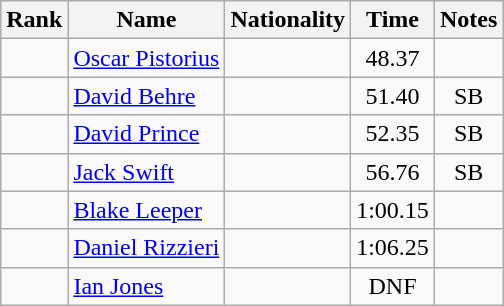<table class="wikitable sortable" style="text-align:center">
<tr>
<th>Rank</th>
<th>Name</th>
<th>Nationality</th>
<th>Time</th>
<th>Notes</th>
</tr>
<tr>
<td></td>
<td align=left><a href='#'>Oscar Pistorius</a></td>
<td align=left></td>
<td>48.37</td>
<td></td>
</tr>
<tr>
<td></td>
<td align=left><a href='#'>David Behre</a></td>
<td align=left></td>
<td>51.40</td>
<td>SB</td>
</tr>
<tr>
<td></td>
<td align=left><a href='#'>David Prince</a></td>
<td align=left></td>
<td>52.35</td>
<td>SB</td>
</tr>
<tr>
<td></td>
<td align=left><a href='#'>Jack Swift</a></td>
<td align=left></td>
<td>56.76</td>
<td>SB</td>
</tr>
<tr>
<td></td>
<td align=left><a href='#'>Blake Leeper</a></td>
<td align=left></td>
<td>1:00.15</td>
<td></td>
</tr>
<tr>
<td></td>
<td align=left><a href='#'>Daniel Rizzieri</a></td>
<td align=left></td>
<td>1:06.25</td>
<td></td>
</tr>
<tr>
<td></td>
<td align=left><a href='#'>Ian Jones</a></td>
<td align=left></td>
<td>DNF</td>
<td></td>
</tr>
</table>
